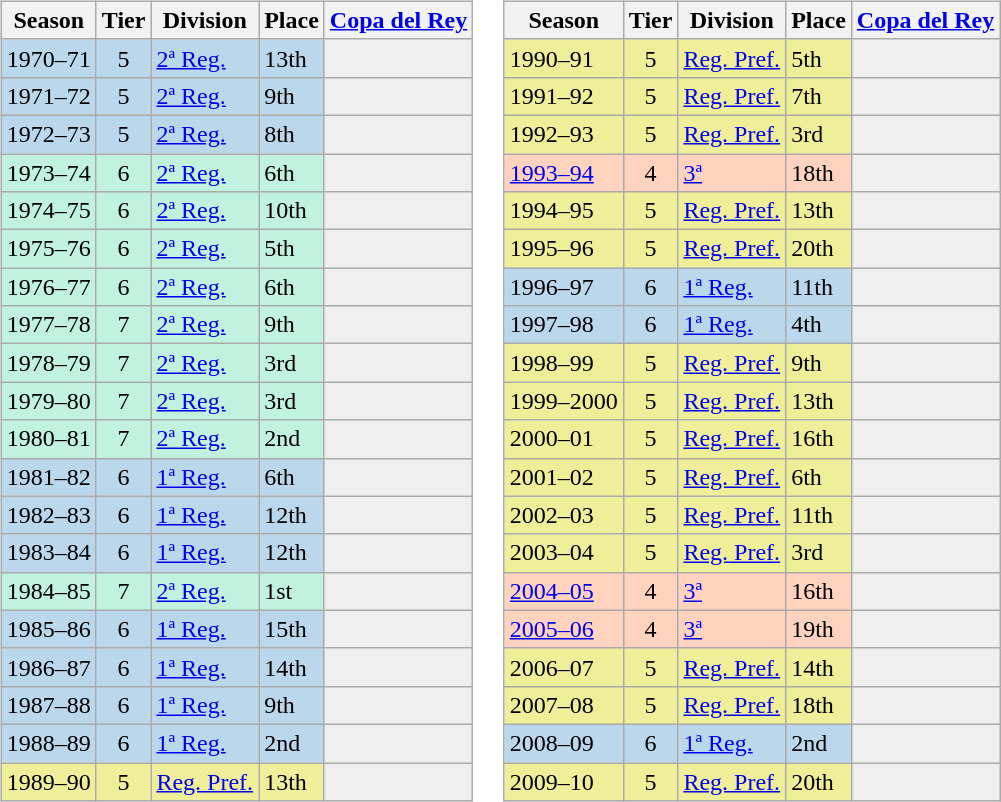<table>
<tr>
<td valign="top" width=0%><br><table class="wikitable">
<tr style="background:#f0f6fa;">
<th>Season</th>
<th>Tier</th>
<th>Division</th>
<th>Place</th>
<th><a href='#'>Copa del Rey</a></th>
</tr>
<tr>
<td style="background:#BBD7EC;">1970–71</td>
<td style="background:#BBD7EC;" align="center">5</td>
<td style="background:#BBD7EC;"><a href='#'>2ª Reg.</a></td>
<td style="background:#BBD7EC;">13th</td>
<th style="background:#efefef;"></th>
</tr>
<tr>
<td style="background:#BBD7EC;">1971–72</td>
<td style="background:#BBD7EC;" align="center">5</td>
<td style="background:#BBD7EC;"><a href='#'>2ª Reg.</a></td>
<td style="background:#BBD7EC;">9th</td>
<th style="background:#efefef;"></th>
</tr>
<tr>
<td style="background:#BBD7EC;">1972–73</td>
<td style="background:#BBD7EC;" align="center">5</td>
<td style="background:#BBD7EC;"><a href='#'>2ª Reg.</a></td>
<td style="background:#BBD7EC;">8th</td>
<th style="background:#efefef;"></th>
</tr>
<tr>
<td style="background:#C0F2DF;">1973–74</td>
<td style="background:#C0F2DF;" align="center">6</td>
<td style="background:#C0F2DF;"><a href='#'>2ª Reg.</a></td>
<td style="background:#C0F2DF;">6th</td>
<th style="background:#efefef;"></th>
</tr>
<tr>
<td style="background:#C0F2DF;">1974–75</td>
<td style="background:#C0F2DF;" align="center">6</td>
<td style="background:#C0F2DF;"><a href='#'>2ª Reg.</a></td>
<td style="background:#C0F2DF;">10th</td>
<th style="background:#efefef;"></th>
</tr>
<tr>
<td style="background:#C0F2DF;">1975–76</td>
<td style="background:#C0F2DF;" align="center">6</td>
<td style="background:#C0F2DF;"><a href='#'>2ª Reg.</a></td>
<td style="background:#C0F2DF;">5th</td>
<th style="background:#efefef;"></th>
</tr>
<tr>
<td style="background:#C0F2DF;">1976–77</td>
<td style="background:#C0F2DF;" align="center">6</td>
<td style="background:#C0F2DF;"><a href='#'>2ª Reg.</a></td>
<td style="background:#C0F2DF;">6th</td>
<th style="background:#efefef;"></th>
</tr>
<tr>
<td style="background:#C0F2DF;">1977–78</td>
<td style="background:#C0F2DF;" align="center">7</td>
<td style="background:#C0F2DF;"><a href='#'>2ª Reg.</a></td>
<td style="background:#C0F2DF;">9th</td>
<th style="background:#efefef;"></th>
</tr>
<tr>
<td style="background:#C0F2DF;">1978–79</td>
<td style="background:#C0F2DF;" align="center">7</td>
<td style="background:#C0F2DF;"><a href='#'>2ª Reg.</a></td>
<td style="background:#C0F2DF;">3rd</td>
<th style="background:#efefef;"></th>
</tr>
<tr>
<td style="background:#C0F2DF;">1979–80</td>
<td style="background:#C0F2DF;" align="center">7</td>
<td style="background:#C0F2DF;"><a href='#'>2ª Reg.</a></td>
<td style="background:#C0F2DF;">3rd</td>
<th style="background:#efefef;"></th>
</tr>
<tr>
<td style="background:#C0F2DF;">1980–81</td>
<td style="background:#C0F2DF;" align="center">7</td>
<td style="background:#C0F2DF;"><a href='#'>2ª Reg.</a></td>
<td style="background:#C0F2DF;">2nd</td>
<th style="background:#efefef;"></th>
</tr>
<tr>
<td style="background:#BBD7EC;">1981–82</td>
<td style="background:#BBD7EC;" align="center">6</td>
<td style="background:#BBD7EC;"><a href='#'>1ª Reg.</a></td>
<td style="background:#BBD7EC;">6th</td>
<th style="background:#efefef;"></th>
</tr>
<tr>
<td style="background:#BBD7EC;">1982–83</td>
<td style="background:#BBD7EC;" align="center">6</td>
<td style="background:#BBD7EC;"><a href='#'>1ª Reg.</a></td>
<td style="background:#BBD7EC;">12th</td>
<th style="background:#efefef;"></th>
</tr>
<tr>
<td style="background:#BBD7EC;">1983–84</td>
<td style="background:#BBD7EC;" align="center">6</td>
<td style="background:#BBD7EC;"><a href='#'>1ª Reg.</a></td>
<td style="background:#BBD7EC;">12th</td>
<th style="background:#efefef;"></th>
</tr>
<tr>
<td style="background:#C0F2DF;">1984–85</td>
<td style="background:#C0F2DF;" align="center">7</td>
<td style="background:#C0F2DF;"><a href='#'>2ª Reg.</a></td>
<td style="background:#C0F2DF;">1st</td>
<th style="background:#efefef;"></th>
</tr>
<tr>
<td style="background:#BBD7EC;">1985–86</td>
<td style="background:#BBD7EC;" align="center">6</td>
<td style="background:#BBD7EC;"><a href='#'>1ª Reg.</a></td>
<td style="background:#BBD7EC;">15th</td>
<th style="background:#efefef;"></th>
</tr>
<tr>
<td style="background:#BBD7EC;">1986–87</td>
<td style="background:#BBD7EC;" align="center">6</td>
<td style="background:#BBD7EC;"><a href='#'>1ª Reg.</a></td>
<td style="background:#BBD7EC;">14th</td>
<th style="background:#efefef;"></th>
</tr>
<tr>
<td style="background:#BBD7EC;">1987–88</td>
<td style="background:#BBD7EC;" align="center">6</td>
<td style="background:#BBD7EC;"><a href='#'>1ª Reg.</a></td>
<td style="background:#BBD7EC;">9th</td>
<th style="background:#efefef;"></th>
</tr>
<tr>
<td style="background:#BBD7EC;">1988–89</td>
<td style="background:#BBD7EC;" align="center">6</td>
<td style="background:#BBD7EC;"><a href='#'>1ª Reg.</a></td>
<td style="background:#BBD7EC;">2nd</td>
<th style="background:#efefef;"></th>
</tr>
<tr>
<td style="background:#EFEF99;">1989–90</td>
<td style="background:#EFEF99;" align="center">5</td>
<td style="background:#EFEF99;"><a href='#'>Reg. Pref.</a></td>
<td style="background:#EFEF99;">13th</td>
<td style="background:#efefef;"></td>
</tr>
</table>
</td>
<td valign="top" width=0%><br><table class="wikitable">
<tr style="background:#f0f6fa;">
<th>Season</th>
<th>Tier</th>
<th>Division</th>
<th>Place</th>
<th><a href='#'>Copa del Rey</a></th>
</tr>
<tr>
<td style="background:#EFEF99;">1990–91</td>
<td style="background:#EFEF99;" align="center">5</td>
<td style="background:#EFEF99;"><a href='#'>Reg. Pref.</a></td>
<td style="background:#EFEF99;">5th</td>
<td style="background:#efefef;"></td>
</tr>
<tr>
<td style="background:#EFEF99;">1991–92</td>
<td style="background:#EFEF99;" align="center">5</td>
<td style="background:#EFEF99;"><a href='#'>Reg. Pref.</a></td>
<td style="background:#EFEF99;">7th</td>
<td style="background:#efefef;"></td>
</tr>
<tr>
<td style="background:#EFEF99;">1992–93</td>
<td style="background:#EFEF99;" align="center">5</td>
<td style="background:#EFEF99;"><a href='#'>Reg. Pref.</a></td>
<td style="background:#EFEF99;">3rd</td>
<td style="background:#efefef;"></td>
</tr>
<tr>
<td style="background:#FFD3BD;"><a href='#'>1993–94</a></td>
<td style="background:#FFD3BD;" align="center">4</td>
<td style="background:#FFD3BD;"><a href='#'>3ª</a></td>
<td style="background:#FFD3BD;">18th</td>
<td style="background:#efefef;"></td>
</tr>
<tr>
<td style="background:#EFEF99;">1994–95</td>
<td style="background:#EFEF99;" align="center">5</td>
<td style="background:#EFEF99;"><a href='#'>Reg. Pref.</a></td>
<td style="background:#EFEF99;">13th</td>
<td style="background:#efefef;"></td>
</tr>
<tr>
<td style="background:#EFEF99;">1995–96</td>
<td style="background:#EFEF99;" align="center">5</td>
<td style="background:#EFEF99;"><a href='#'>Reg. Pref.</a></td>
<td style="background:#EFEF99;">20th</td>
<td style="background:#efefef;"></td>
</tr>
<tr>
<td style="background:#BBD7EC;">1996–97</td>
<td style="background:#BBD7EC;" align="center">6</td>
<td style="background:#BBD7EC;"><a href='#'>1ª Reg.</a></td>
<td style="background:#BBD7EC;">11th</td>
<th style="background:#efefef;"></th>
</tr>
<tr>
<td style="background:#BBD7EC;">1997–98</td>
<td style="background:#BBD7EC;" align="center">6</td>
<td style="background:#BBD7EC;"><a href='#'>1ª Reg.</a></td>
<td style="background:#BBD7EC;">4th</td>
<th style="background:#efefef;"></th>
</tr>
<tr>
<td style="background:#EFEF99;">1998–99</td>
<td style="background:#EFEF99;" align="center">5</td>
<td style="background:#EFEF99;"><a href='#'>Reg. Pref.</a></td>
<td style="background:#EFEF99;">9th</td>
<td style="background:#efefef;"></td>
</tr>
<tr>
<td style="background:#EFEF99;">1999–2000</td>
<td style="background:#EFEF99;" align="center">5</td>
<td style="background:#EFEF99;"><a href='#'>Reg. Pref.</a></td>
<td style="background:#EFEF99;">13th</td>
<td style="background:#efefef;"></td>
</tr>
<tr>
<td style="background:#EFEF99;">2000–01</td>
<td style="background:#EFEF99;" align="center">5</td>
<td style="background:#EFEF99;"><a href='#'>Reg. Pref.</a></td>
<td style="background:#EFEF99;">16th</td>
<td style="background:#efefef;"></td>
</tr>
<tr>
<td style="background:#EFEF99;">2001–02</td>
<td style="background:#EFEF99;" align="center">5</td>
<td style="background:#EFEF99;"><a href='#'>Reg. Pref.</a></td>
<td style="background:#EFEF99;">6th</td>
<td style="background:#efefef;"></td>
</tr>
<tr>
<td style="background:#EFEF99;">2002–03</td>
<td style="background:#EFEF99;" align="center">5</td>
<td style="background:#EFEF99;"><a href='#'>Reg. Pref.</a></td>
<td style="background:#EFEF99;">11th</td>
<td style="background:#efefef;"></td>
</tr>
<tr>
<td style="background:#EFEF99;">2003–04</td>
<td style="background:#EFEF99;" align="center">5</td>
<td style="background:#EFEF99;"><a href='#'>Reg. Pref.</a></td>
<td style="background:#EFEF99;">3rd</td>
<td style="background:#efefef;"></td>
</tr>
<tr>
<td style="background:#FFD3BD;"><a href='#'>2004–05</a></td>
<td style="background:#FFD3BD;" align="center">4</td>
<td style="background:#FFD3BD;"><a href='#'>3ª</a></td>
<td style="background:#FFD3BD;">16th</td>
<td style="background:#efefef;"></td>
</tr>
<tr>
<td style="background:#FFD3BD;"><a href='#'>2005–06</a></td>
<td style="background:#FFD3BD;" align="center">4</td>
<td style="background:#FFD3BD;"><a href='#'>3ª</a></td>
<td style="background:#FFD3BD;">19th</td>
<td style="background:#efefef;"></td>
</tr>
<tr>
<td style="background:#EFEF99;">2006–07</td>
<td style="background:#EFEF99;" align="center">5</td>
<td style="background:#EFEF99;"><a href='#'>Reg. Pref.</a></td>
<td style="background:#EFEF99;">14th</td>
<td style="background:#efefef;"></td>
</tr>
<tr>
<td style="background:#EFEF99;">2007–08</td>
<td style="background:#EFEF99;" align="center">5</td>
<td style="background:#EFEF99;"><a href='#'>Reg. Pref.</a></td>
<td style="background:#EFEF99;">18th</td>
<td style="background:#efefef;"></td>
</tr>
<tr>
<td style="background:#BBD7EC;">2008–09</td>
<td style="background:#BBD7EC;" align="center">6</td>
<td style="background:#BBD7EC;"><a href='#'>1ª Reg.</a></td>
<td style="background:#BBD7EC;">2nd</td>
<th style="background:#efefef;"></th>
</tr>
<tr>
<td style="background:#EFEF99;">2009–10</td>
<td style="background:#EFEF99;" align="center">5</td>
<td style="background:#EFEF99;"><a href='#'>Reg. Pref.</a></td>
<td style="background:#EFEF99;">20th</td>
<td style="background:#efefef;"></td>
</tr>
</table>
</td>
</tr>
</table>
